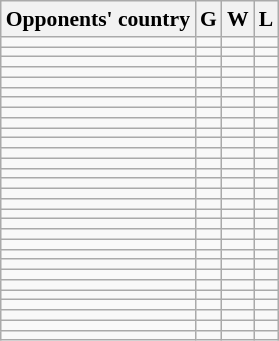<table class="wikitable" style="font-size:90%">
<tr>
<th>Opponents' country</th>
<th>G</th>
<th>W</th>
<th>L</th>
</tr>
<tr>
<td align=left></td>
<td></td>
<td></td>
<td></td>
</tr>
<tr>
<td align=left></td>
<td></td>
<td></td>
<td></td>
</tr>
<tr>
<td align=left></td>
<td></td>
<td></td>
<td></td>
</tr>
<tr>
<td align=left></td>
<td></td>
<td></td>
<td></td>
</tr>
<tr>
<td align=left></td>
<td></td>
<td></td>
<td></td>
</tr>
<tr>
<td align=left></td>
<td></td>
<td></td>
<td></td>
</tr>
<tr>
<td align=left></td>
<td></td>
<td></td>
<td></td>
</tr>
<tr>
<td align=left></td>
<td></td>
<td></td>
<td></td>
</tr>
<tr>
<td align=left></td>
<td></td>
<td></td>
<td></td>
</tr>
<tr>
<td align=left></td>
<td></td>
<td></td>
<td></td>
</tr>
<tr>
<td align=left></td>
<td></td>
<td></td>
<td></td>
</tr>
<tr>
<td align=left></td>
<td></td>
<td></td>
<td></td>
</tr>
<tr>
<td align=left></td>
<td></td>
<td></td>
<td></td>
</tr>
<tr>
<td align=left></td>
<td></td>
<td></td>
<td></td>
</tr>
<tr>
<td align=left></td>
<td></td>
<td></td>
<td></td>
</tr>
<tr>
<td align=left></td>
<td></td>
<td></td>
<td></td>
</tr>
<tr>
<td align=left></td>
<td></td>
<td></td>
<td></td>
</tr>
<tr>
<td align=left></td>
<td></td>
<td></td>
<td></td>
</tr>
<tr>
<td align=left></td>
<td></td>
<td></td>
<td></td>
</tr>
<tr>
<td align=left></td>
<td></td>
<td></td>
<td></td>
</tr>
<tr>
<td align=left></td>
<td></td>
<td></td>
<td></td>
</tr>
<tr>
<td align=left></td>
<td></td>
<td></td>
<td></td>
</tr>
<tr>
<td align=left></td>
<td></td>
<td></td>
<td></td>
</tr>
<tr>
<td align=left></td>
<td></td>
<td></td>
<td></td>
</tr>
<tr>
<td align=left></td>
<td></td>
<td></td>
<td></td>
</tr>
<tr>
<td align=left></td>
<td></td>
<td></td>
<td></td>
</tr>
<tr>
<td align=left></td>
<td></td>
<td></td>
<td></td>
</tr>
<tr>
<td align=left></td>
<td></td>
<td></td>
<td></td>
</tr>
<tr>
<td align=left></td>
<td></td>
<td></td>
<td></td>
</tr>
<tr>
<td align=left></td>
<td></td>
<td></td>
<td></td>
</tr>
</table>
